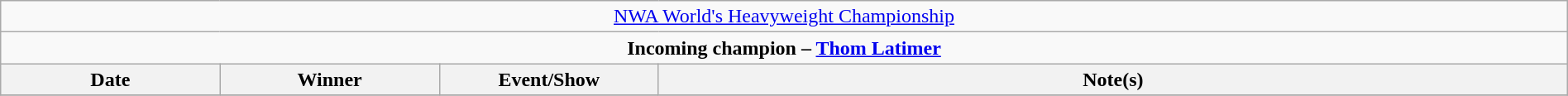<table class="wikitable" style="text-align:center; width:100%;">
<tr>
<td colspan="4" style="text-align: center;"><a href='#'>NWA World's Heavyweight Championship</a></td>
</tr>
<tr>
<td colspan="4" style="text-align: center;"><strong>Incoming champion – <a href='#'>Thom Latimer</a></strong></td>
</tr>
<tr>
<th width=14%>Date</th>
<th width=14%>Winner</th>
<th width=14%>Event/Show</th>
<th width=58%>Note(s)</th>
</tr>
<tr>
</tr>
</table>
